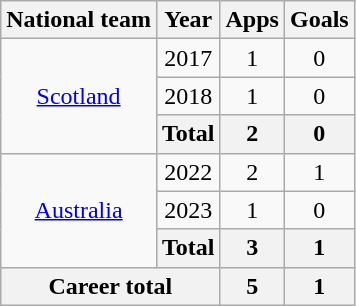<table class=wikitable style=text-align:center>
<tr>
<th>National team</th>
<th>Year</th>
<th>Apps</th>
<th>Goals</th>
</tr>
<tr>
<td rowspan=3><a href='#'>Scotland</a></td>
<td>2017</td>
<td>1</td>
<td>0</td>
</tr>
<tr>
<td>2018</td>
<td>1</td>
<td>0</td>
</tr>
<tr>
<th>Total</th>
<th>2</th>
<th>0</th>
</tr>
<tr>
<td rowspan="3"><a href='#'>Australia</a></td>
<td>2022</td>
<td>2</td>
<td>1</td>
</tr>
<tr>
<td>2023</td>
<td>1</td>
<td>0</td>
</tr>
<tr>
<th>Total</th>
<th>3</th>
<th>1</th>
</tr>
<tr>
<th colspan=2>Career total</th>
<th>5</th>
<th>1</th>
</tr>
</table>
